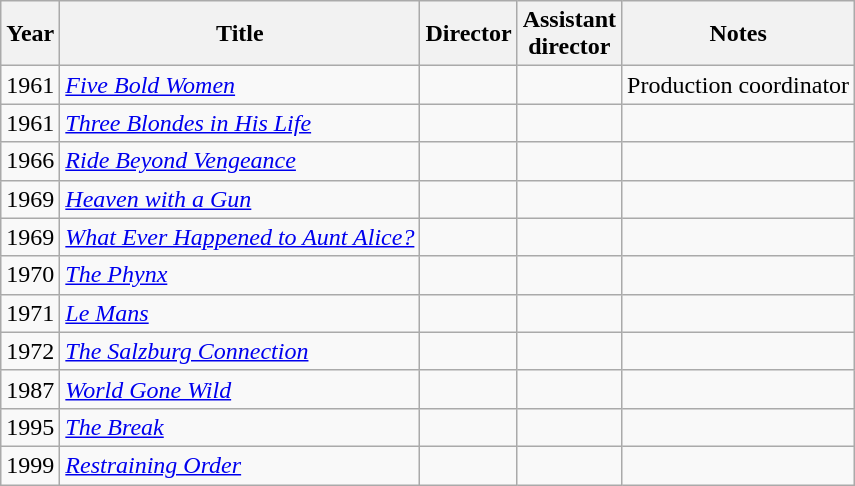<table class="wikitable">
<tr>
<th>Year</th>
<th>Title</th>
<th>Director</th>
<th>Assistant<br>director</th>
<th>Notes</th>
</tr>
<tr>
<td>1961</td>
<td><em><a href='#'>Five Bold Women</a></em></td>
<td></td>
<td></td>
<td>Production coordinator</td>
</tr>
<tr>
<td>1961</td>
<td><em><a href='#'>Three Blondes in His Life</a></em></td>
<td></td>
<td></td>
<td></td>
</tr>
<tr>
<td>1966</td>
<td><em><a href='#'>Ride Beyond Vengeance</a></em></td>
<td></td>
<td></td>
<td></td>
</tr>
<tr>
<td>1969</td>
<td><em><a href='#'>Heaven with a Gun</a></em></td>
<td></td>
<td></td>
<td></td>
</tr>
<tr>
<td>1969</td>
<td><em><a href='#'>What Ever Happened to Aunt Alice?</a></em></td>
<td></td>
<td></td>
<td></td>
</tr>
<tr>
<td>1970</td>
<td><em><a href='#'>The Phynx</a></em></td>
<td></td>
<td></td>
<td></td>
</tr>
<tr>
<td>1971</td>
<td><em><a href='#'>Le Mans</a></em></td>
<td></td>
<td></td>
<td></td>
</tr>
<tr>
<td>1972</td>
<td><em><a href='#'>The Salzburg Connection</a></em></td>
<td></td>
<td></td>
<td></td>
</tr>
<tr>
<td>1987</td>
<td><em><a href='#'>World Gone Wild</a></em></td>
<td></td>
<td></td>
<td></td>
</tr>
<tr>
<td>1995</td>
<td><em><a href='#'>The Break</a></em></td>
<td></td>
<td></td>
<td></td>
</tr>
<tr>
<td>1999</td>
<td><em><a href='#'>Restraining Order</a></em></td>
<td></td>
<td></td>
<td></td>
</tr>
</table>
